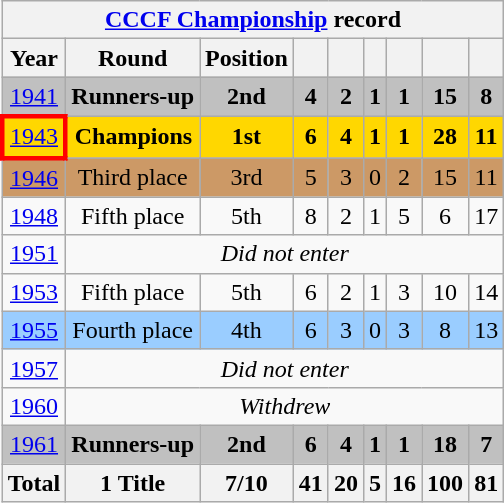<table class="wikitable" style="text-align: center;">
<tr>
<th colspan=10><a href='#'>CCCF Championship</a> record</th>
</tr>
<tr>
<th>Year</th>
<th>Round</th>
<th>Position</th>
<th></th>
<th></th>
<th></th>
<th></th>
<th></th>
<th></th>
</tr>
<tr style="background:silver;">
<td> <a href='#'>1941</a></td>
<td><strong>Runners-up</strong></td>
<td><strong>2nd</strong></td>
<td><strong>4</strong></td>
<td><strong>2</strong></td>
<td><strong>1</strong></td>
<td><strong>1</strong></td>
<td><strong>15</strong></td>
<td><strong>8</strong></td>
</tr>
<tr style="background:gold;">
<td style="border: 3px solid red"> <a href='#'>1943</a></td>
<td><strong>Champions</strong></td>
<td><strong>1st</strong></td>
<td><strong>6</strong></td>
<td><strong>4</strong></td>
<td><strong>1</strong></td>
<td><strong>1</strong></td>
<td><strong>28</strong></td>
<td><strong>11</strong></td>
</tr>
<tr style="background:#c96;">
<td> <a href='#'>1946</a></td>
<td>Third place</td>
<td>3rd</td>
<td>5</td>
<td>3</td>
<td>0</td>
<td>2</td>
<td>15</td>
<td>11</td>
</tr>
<tr>
<td> <a href='#'>1948</a></td>
<td>Fifth place</td>
<td>5th</td>
<td>8</td>
<td>2</td>
<td>1</td>
<td>5</td>
<td>6</td>
<td>17</td>
</tr>
<tr>
<td> <a href='#'>1951</a></td>
<td colspan=8><em>Did not enter</em></td>
</tr>
<tr>
<td> <a href='#'>1953</a></td>
<td>Fifth place</td>
<td>5th</td>
<td>6</td>
<td>2</td>
<td>1</td>
<td>3</td>
<td>10</td>
<td>14</td>
</tr>
<tr style="background:#9acdff;">
<td> <a href='#'>1955</a></td>
<td>Fourth place</td>
<td>4th</td>
<td>6</td>
<td>3</td>
<td>0</td>
<td>3</td>
<td>8</td>
<td>13</td>
</tr>
<tr>
<td> <a href='#'>1957</a></td>
<td colspan=9><em>Did not enter</em></td>
</tr>
<tr>
<td> <a href='#'>1960</a></td>
<td colspan=9><em>Withdrew</em></td>
</tr>
<tr style="background:silver;">
<td> <a href='#'>1961</a></td>
<td><strong>Runners-up</strong></td>
<td><strong>2nd</strong></td>
<td><strong>6</strong></td>
<td><strong>4</strong></td>
<td><strong>1</strong></td>
<td><strong>1</strong></td>
<td><strong>18</strong></td>
<td><strong>7</strong></td>
</tr>
<tr>
<th>Total</th>
<th>1 Title</th>
<th>7/10</th>
<th>41</th>
<th>20</th>
<th>5</th>
<th>16</th>
<th>100</th>
<th>81</th>
</tr>
</table>
